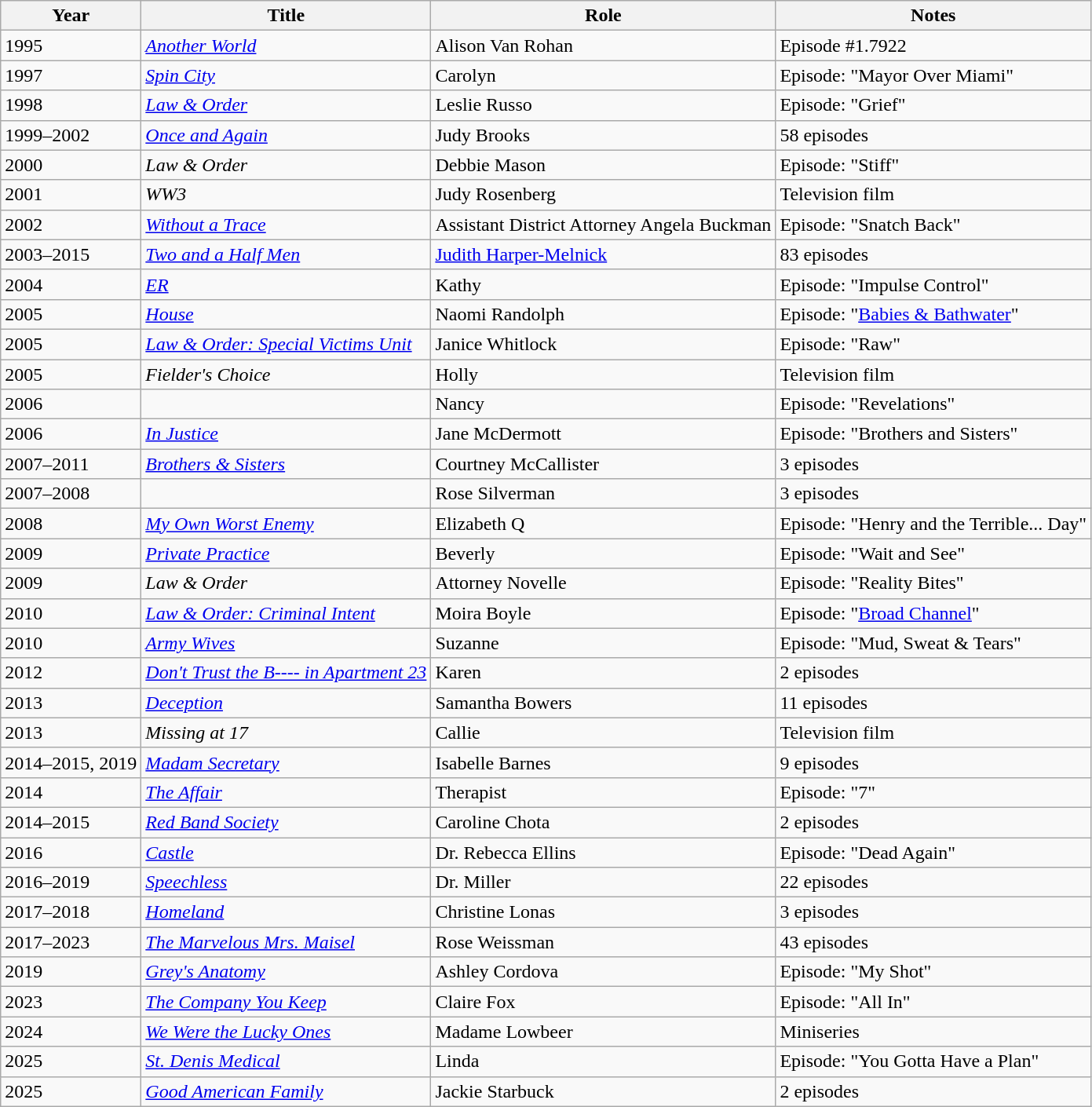<table class="wikitable sortable">
<tr>
<th>Year</th>
<th>Title</th>
<th>Role</th>
<th class="unsortable">Notes</th>
</tr>
<tr>
<td>1995</td>
<td><em><a href='#'>Another World</a></em></td>
<td>Alison Van Rohan</td>
<td>Episode #1.7922</td>
</tr>
<tr>
<td>1997</td>
<td><em><a href='#'>Spin City</a></em></td>
<td>Carolyn</td>
<td>Episode: "Mayor Over Miami"</td>
</tr>
<tr>
<td>1998</td>
<td><em><a href='#'>Law & Order</a></em></td>
<td>Leslie Russo</td>
<td>Episode: "Grief"</td>
</tr>
<tr>
<td>1999–2002</td>
<td><em><a href='#'>Once and Again</a></em></td>
<td>Judy Brooks</td>
<td>58 episodes</td>
</tr>
<tr>
<td>2000</td>
<td><em>Law & Order</em></td>
<td>Debbie Mason</td>
<td>Episode: "Stiff"</td>
</tr>
<tr>
<td>2001</td>
<td><em>WW3</em></td>
<td>Judy Rosenberg</td>
<td>Television film</td>
</tr>
<tr>
<td>2002</td>
<td><em><a href='#'>Without a Trace</a></em></td>
<td>Assistant District Attorney Angela Buckman</td>
<td>Episode: "Snatch Back"</td>
</tr>
<tr>
<td>2003–2015</td>
<td><em><a href='#'>Two and a Half Men</a></em></td>
<td><a href='#'>Judith Harper-Melnick</a></td>
<td>83 episodes</td>
</tr>
<tr>
<td>2004</td>
<td><em><a href='#'>ER</a></em></td>
<td>Kathy</td>
<td>Episode: "Impulse Control"</td>
</tr>
<tr>
<td>2005</td>
<td><em><a href='#'>House</a></em></td>
<td>Naomi Randolph</td>
<td>Episode: "<a href='#'>Babies & Bathwater</a>"</td>
</tr>
<tr>
<td>2005</td>
<td><em><a href='#'>Law & Order: Special Victims Unit</a></em></td>
<td>Janice Whitlock</td>
<td>Episode: "Raw"</td>
</tr>
<tr>
<td>2005</td>
<td><em>Fielder's Choice</em></td>
<td>Holly</td>
<td>Television film</td>
</tr>
<tr>
<td>2006</td>
<td><em></em></td>
<td>Nancy</td>
<td>Episode: "Revelations"</td>
</tr>
<tr>
<td>2006</td>
<td><em><a href='#'>In Justice</a></em></td>
<td>Jane McDermott</td>
<td>Episode: "Brothers and Sisters"</td>
</tr>
<tr>
<td>2007–2011</td>
<td><em><a href='#'>Brothers & Sisters</a></em></td>
<td>Courtney McCallister</td>
<td>3 episodes</td>
</tr>
<tr>
<td>2007–2008</td>
<td><em></em></td>
<td>Rose Silverman</td>
<td>3 episodes</td>
</tr>
<tr>
<td>2008</td>
<td><em><a href='#'>My Own Worst Enemy</a></em></td>
<td>Elizabeth Q</td>
<td>Episode: "Henry and the Terrible... Day"</td>
</tr>
<tr>
<td>2009</td>
<td><em><a href='#'>Private Practice</a></em></td>
<td>Beverly</td>
<td>Episode: "Wait and See"</td>
</tr>
<tr>
<td>2009</td>
<td><em>Law & Order</em></td>
<td>Attorney Novelle</td>
<td>Episode: "Reality Bites"</td>
</tr>
<tr>
<td>2010</td>
<td><em><a href='#'>Law & Order: Criminal Intent</a></em></td>
<td>Moira Boyle</td>
<td>Episode: "<a href='#'>Broad Channel</a>"</td>
</tr>
<tr>
<td>2010</td>
<td><em><a href='#'>Army Wives</a></em></td>
<td>Suzanne</td>
<td>Episode: "Mud, Sweat & Tears"</td>
</tr>
<tr>
<td>2012</td>
<td><em><a href='#'>Don't Trust the B---- in Apartment 23</a></em></td>
<td>Karen</td>
<td>2 episodes</td>
</tr>
<tr>
<td>2013</td>
<td><em><a href='#'>Deception</a></em></td>
<td>Samantha Bowers</td>
<td>11 episodes</td>
</tr>
<tr>
<td>2013</td>
<td><em>Missing at 17</em></td>
<td>Callie</td>
<td>Television film</td>
</tr>
<tr>
<td>2014–2015, 2019</td>
<td><em><a href='#'>Madam Secretary</a></em></td>
<td>Isabelle Barnes</td>
<td>9 episodes</td>
</tr>
<tr>
<td>2014</td>
<td><em><a href='#'>The Affair</a></em></td>
<td>Therapist</td>
<td>Episode: "7"</td>
</tr>
<tr>
<td>2014–2015</td>
<td><em><a href='#'>Red Band Society</a></em></td>
<td>Caroline Chota</td>
<td>2 episodes</td>
</tr>
<tr>
<td>2016</td>
<td><em><a href='#'>Castle</a></em></td>
<td>Dr. Rebecca Ellins</td>
<td>Episode: "Dead Again"</td>
</tr>
<tr>
<td>2016–2019</td>
<td><em><a href='#'>Speechless</a></em></td>
<td>Dr. Miller</td>
<td>22 episodes</td>
</tr>
<tr>
<td>2017–2018</td>
<td><em><a href='#'>Homeland</a></em></td>
<td>Christine Lonas</td>
<td>3 episodes</td>
</tr>
<tr>
<td>2017–2023</td>
<td><em><a href='#'>The Marvelous Mrs. Maisel</a></em></td>
<td>Rose Weissman</td>
<td>43 episodes</td>
</tr>
<tr>
<td>2019</td>
<td><em><a href='#'>Grey's Anatomy</a></em></td>
<td>Ashley Cordova</td>
<td>Episode: "My Shot"</td>
</tr>
<tr>
<td>2023</td>
<td><em><a href='#'>The Company You Keep</a></em></td>
<td>Claire Fox</td>
<td>Episode: "All In"</td>
</tr>
<tr>
<td>2024</td>
<td><em><a href='#'>We Were the Lucky Ones</a></em></td>
<td>Madame Lowbeer</td>
<td>Miniseries</td>
</tr>
<tr>
<td>2025</td>
<td><em><a href='#'>St. Denis Medical</a></em></td>
<td>Linda</td>
<td>Episode: "You Gotta Have a Plan"</td>
</tr>
<tr>
<td>2025</td>
<td><em><a href='#'>Good American Family</a></em></td>
<td>Jackie Starbuck</td>
<td>2 episodes</td>
</tr>
</table>
